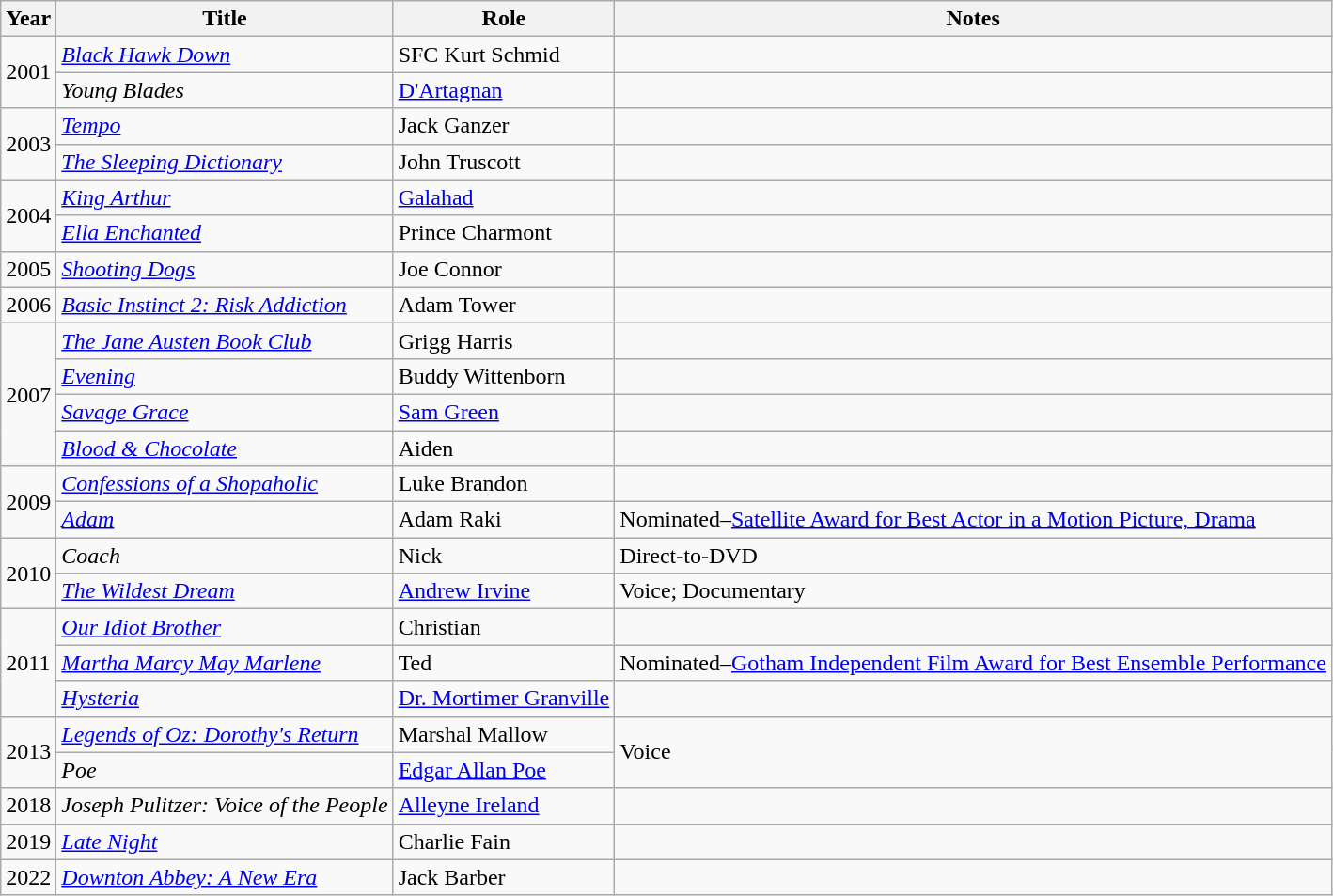<table class="wikitable sortable">
<tr>
<th>Year</th>
<th>Title</th>
<th>Role</th>
<th>Notes</th>
</tr>
<tr>
<td rowspan="2">2001</td>
<td><em><a href='#'>Black Hawk Down</a></em></td>
<td>SFC Kurt Schmid</td>
<td></td>
</tr>
<tr>
<td><em>Young Blades</em></td>
<td><a href='#'>D'Artagnan</a></td>
<td></td>
</tr>
<tr>
<td rowspan="2">2003</td>
<td><em><a href='#'>Tempo</a></em></td>
<td>Jack Ganzer</td>
<td></td>
</tr>
<tr>
<td><em><a href='#'>The Sleeping Dictionary</a></em></td>
<td>John Truscott</td>
<td></td>
</tr>
<tr>
<td rowspan="2">2004</td>
<td><em><a href='#'>King Arthur</a></em></td>
<td><a href='#'>Galahad</a></td>
<td></td>
</tr>
<tr>
<td><em><a href='#'>Ella Enchanted</a></em></td>
<td>Prince Charmont</td>
<td></td>
</tr>
<tr>
<td>2005</td>
<td><em><a href='#'>Shooting Dogs</a></em></td>
<td>Joe Connor</td>
<td></td>
</tr>
<tr>
<td>2006</td>
<td><em><a href='#'>Basic Instinct 2: Risk Addiction</a></em></td>
<td>Adam Tower</td>
<td></td>
</tr>
<tr>
<td rowspan="4">2007</td>
<td><em><a href='#'>The Jane Austen Book Club</a></em></td>
<td>Grigg Harris</td>
<td></td>
</tr>
<tr>
<td><em><a href='#'>Evening</a></em></td>
<td>Buddy Wittenborn</td>
<td></td>
</tr>
<tr>
<td><em><a href='#'>Savage Grace</a></em></td>
<td><a href='#'>Sam Green</a></td>
<td></td>
</tr>
<tr>
<td><em><a href='#'>Blood & Chocolate</a></em></td>
<td>Aiden</td>
<td></td>
</tr>
<tr>
<td rowspan="2">2009</td>
<td><em><a href='#'>Confessions of a Shopaholic</a></em></td>
<td>Luke Brandon</td>
<td></td>
</tr>
<tr>
<td><em><a href='#'>Adam</a></em></td>
<td>Adam Raki</td>
<td>Nominated–<a href='#'>Satellite Award for Best Actor in a Motion Picture, Drama</a></td>
</tr>
<tr>
<td rowspan="2">2010</td>
<td><em>Coach</em></td>
<td>Nick</td>
<td>Direct-to-DVD</td>
</tr>
<tr>
<td><em><a href='#'>The Wildest Dream</a></em></td>
<td><a href='#'>Andrew Irvine</a></td>
<td>Voice; Documentary</td>
</tr>
<tr>
<td rowspan="3">2011</td>
<td><em><a href='#'>Our Idiot Brother</a></em></td>
<td>Christian</td>
<td></td>
</tr>
<tr>
<td><em><a href='#'>Martha Marcy May Marlene</a></em></td>
<td>Ted</td>
<td>Nominated–<a href='#'>Gotham Independent Film Award for Best Ensemble Performance</a></td>
</tr>
<tr>
<td><em><a href='#'>Hysteria</a></em></td>
<td><a href='#'>Dr. Mortimer Granville</a></td>
<td></td>
</tr>
<tr>
<td rowspan="2">2013</td>
<td><em><a href='#'>Legends of Oz: Dorothy's Return</a></em></td>
<td>Marshal Mallow</td>
<td rowspan="2">Voice</td>
</tr>
<tr>
<td><em>Poe</em></td>
<td><a href='#'>Edgar Allan Poe</a></td>
</tr>
<tr>
<td>2018</td>
<td><em>Joseph Pulitzer: Voice of the People</em></td>
<td><a href='#'>Alleyne Ireland</a></td>
<td></td>
</tr>
<tr>
<td>2019</td>
<td><em><a href='#'>Late Night</a></em></td>
<td>Charlie Fain</td>
<td></td>
</tr>
<tr>
<td>2022</td>
<td><em><a href='#'>Downton Abbey: A New Era</a></em></td>
<td>Jack Barber</td>
<td></td>
</tr>
</table>
